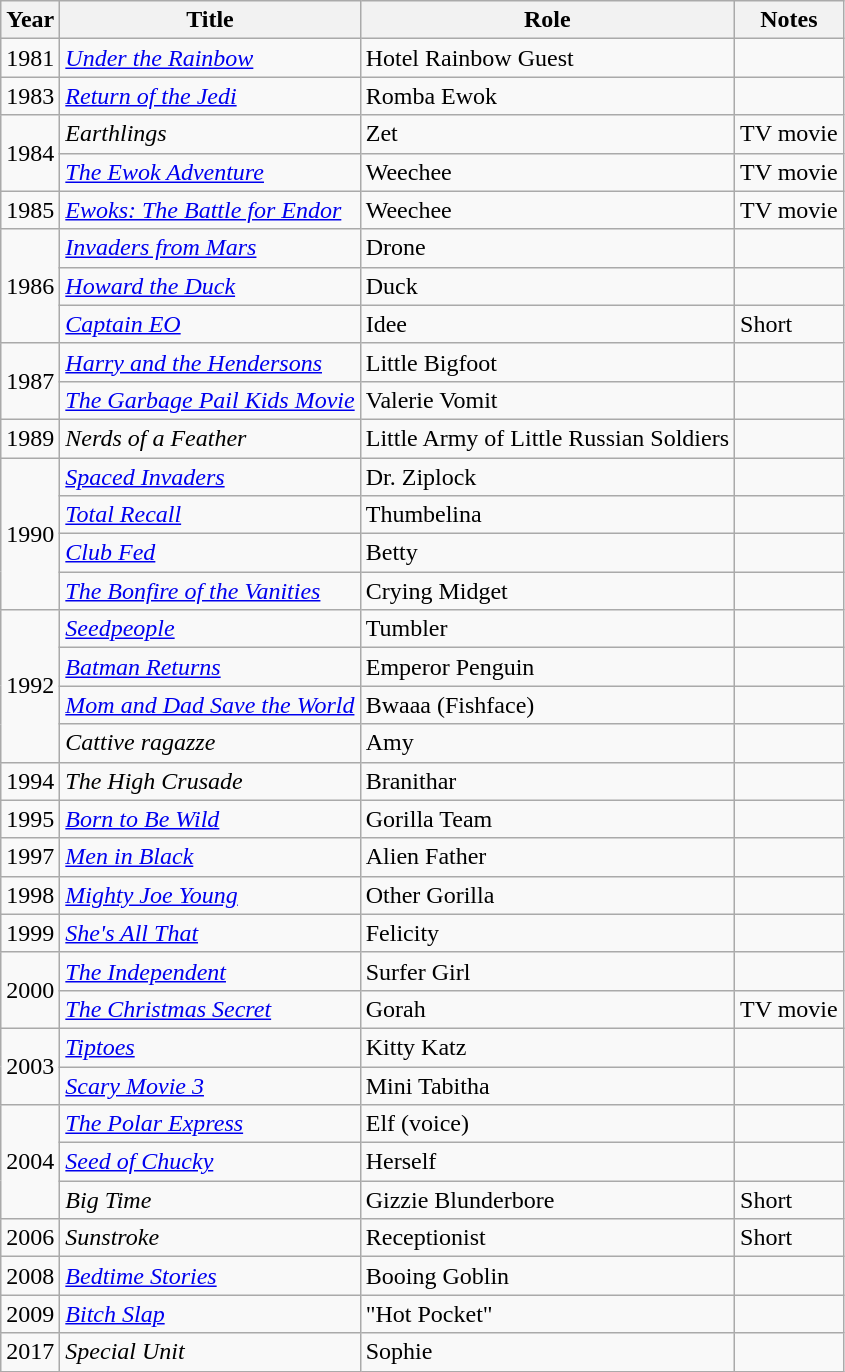<table class="wikitable sortable">
<tr>
<th>Year</th>
<th>Title</th>
<th>Role</th>
<th>Notes</th>
</tr>
<tr>
<td>1981</td>
<td><em><a href='#'>Under the Rainbow</a></em></td>
<td>Hotel Rainbow Guest</td>
<td></td>
</tr>
<tr>
<td>1983</td>
<td><em><a href='#'>Return of the Jedi</a></em></td>
<td>Romba Ewok</td>
<td></td>
</tr>
<tr>
<td rowspan="2">1984</td>
<td><em>Earthlings</em></td>
<td>Zet</td>
<td>TV movie</td>
</tr>
<tr>
<td><em><a href='#'>The Ewok Adventure</a></em></td>
<td>Weechee</td>
<td>TV movie</td>
</tr>
<tr>
<td>1985</td>
<td><em><a href='#'>Ewoks: The Battle for Endor</a></em></td>
<td>Weechee</td>
<td>TV movie</td>
</tr>
<tr>
<td rowspan="3">1986</td>
<td><em><a href='#'>Invaders from Mars</a></em></td>
<td>Drone</td>
<td></td>
</tr>
<tr>
<td><em><a href='#'>Howard the Duck</a></em></td>
<td>Duck</td>
<td></td>
</tr>
<tr>
<td><em><a href='#'>Captain EO</a></em></td>
<td>Idee</td>
<td>Short</td>
</tr>
<tr>
<td rowspan="2">1987</td>
<td><em><a href='#'>Harry and the Hendersons</a></em></td>
<td>Little Bigfoot</td>
<td></td>
</tr>
<tr>
<td><em><a href='#'>The Garbage Pail Kids Movie</a></em></td>
<td>Valerie Vomit</td>
<td></td>
</tr>
<tr>
<td>1989</td>
<td><em>Nerds of a Feather</em></td>
<td>Little Army of Little Russian Soldiers</td>
<td></td>
</tr>
<tr>
<td rowspan="4">1990</td>
<td><em><a href='#'>Spaced Invaders</a></em></td>
<td>Dr. Ziplock</td>
<td></td>
</tr>
<tr>
<td><em><a href='#'>Total Recall</a></em></td>
<td>Thumbelina</td>
<td></td>
</tr>
<tr>
<td><em><a href='#'>Club Fed</a></em></td>
<td>Betty</td>
<td></td>
</tr>
<tr>
<td><em><a href='#'>The Bonfire of the Vanities</a></em></td>
<td>Crying Midget</td>
<td></td>
</tr>
<tr>
<td rowspan="4">1992</td>
<td><em><a href='#'>Seedpeople</a></em></td>
<td>Tumbler</td>
<td></td>
</tr>
<tr>
<td><em><a href='#'>Batman Returns</a></em></td>
<td>Emperor Penguin</td>
<td></td>
</tr>
<tr>
<td><em><a href='#'>Mom and Dad Save the World</a></em></td>
<td>Bwaaa (Fishface)</td>
<td></td>
</tr>
<tr>
<td><em>Cattive ragazze</em></td>
<td>Amy</td>
<td></td>
</tr>
<tr>
<td>1994</td>
<td><em>The High Crusade</em></td>
<td>Branithar</td>
<td></td>
</tr>
<tr>
<td>1995</td>
<td><em><a href='#'>Born to Be Wild</a></em></td>
<td>Gorilla Team</td>
<td></td>
</tr>
<tr>
<td>1997</td>
<td><em><a href='#'>Men in Black</a></em></td>
<td>Alien Father</td>
<td></td>
</tr>
<tr>
<td>1998</td>
<td><em><a href='#'>Mighty Joe Young</a></em></td>
<td>Other Gorilla</td>
<td></td>
</tr>
<tr>
<td>1999</td>
<td><em><a href='#'>She's All That</a></em></td>
<td>Felicity</td>
<td></td>
</tr>
<tr>
<td rowspan="2">2000</td>
<td><em><a href='#'>The Independent</a></em></td>
<td>Surfer Girl</td>
<td></td>
</tr>
<tr>
<td><em><a href='#'>The Christmas Secret</a></em></td>
<td>Gorah</td>
<td>TV movie</td>
</tr>
<tr>
<td rowspan="2">2003</td>
<td><em><a href='#'>Tiptoes</a></em></td>
<td>Kitty Katz</td>
<td></td>
</tr>
<tr>
<td><em><a href='#'>Scary Movie 3</a></em></td>
<td>Mini Tabitha</td>
<td></td>
</tr>
<tr>
<td rowspan="3">2004</td>
<td><em><a href='#'>The Polar Express</a></em></td>
<td>Elf (voice)</td>
<td></td>
</tr>
<tr>
<td><em><a href='#'>Seed of Chucky</a></em></td>
<td>Herself</td>
<td></td>
</tr>
<tr>
<td><em>Big Time</em></td>
<td>Gizzie Blunderbore</td>
<td>Short</td>
</tr>
<tr>
<td>2006</td>
<td><em>Sunstroke</em></td>
<td>Receptionist</td>
<td>Short</td>
</tr>
<tr>
<td>2008</td>
<td><em><a href='#'>Bedtime Stories</a></em></td>
<td>Booing Goblin</td>
<td></td>
</tr>
<tr>
<td>2009</td>
<td><em><a href='#'>Bitch Slap</a></em></td>
<td>"Hot Pocket"</td>
<td></td>
</tr>
<tr>
<td>2017</td>
<td><em>Special Unit</em></td>
<td>Sophie</td>
<td></td>
</tr>
</table>
